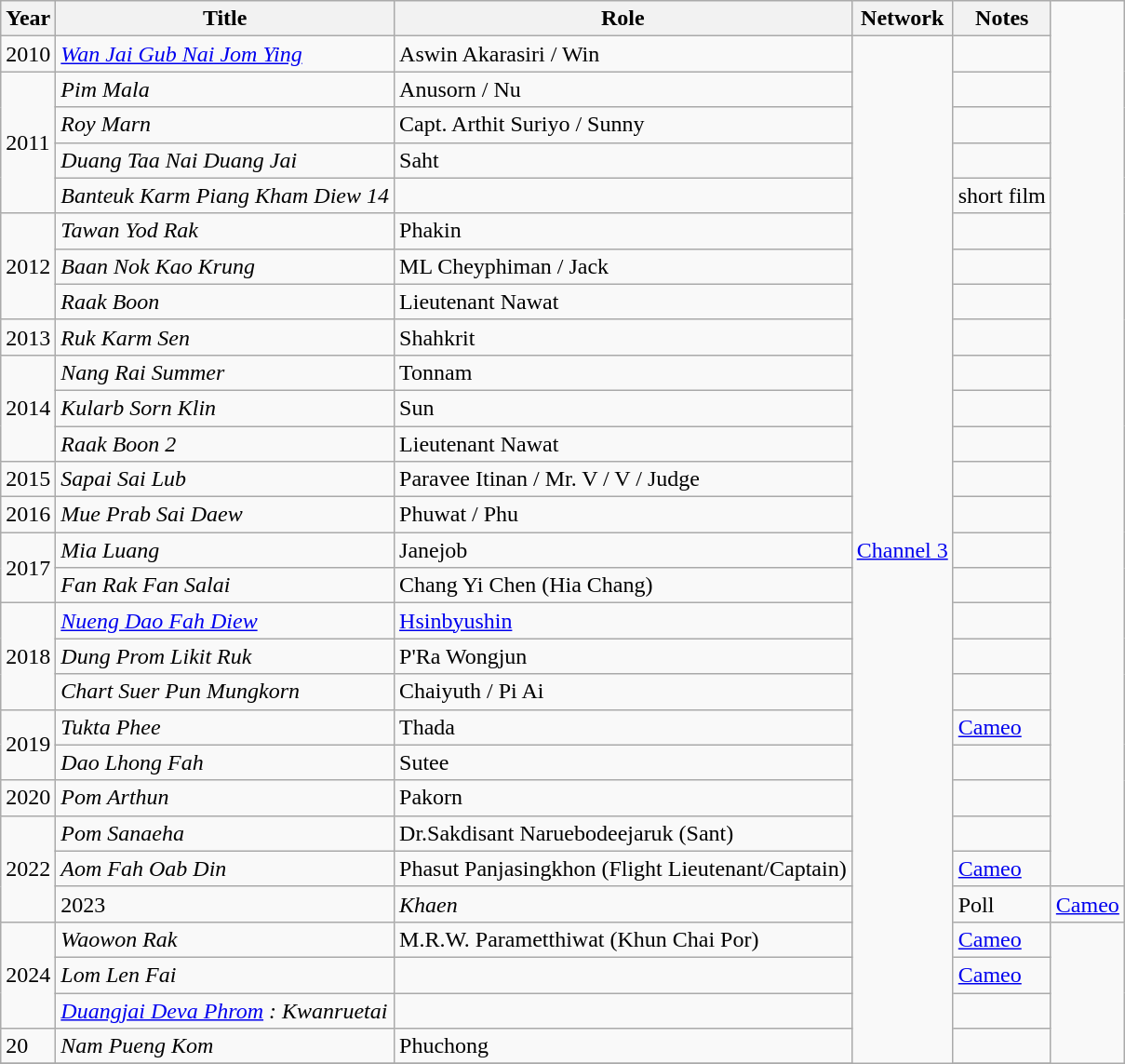<table class="wikitable sortable">
<tr>
<th>Year</th>
<th>Title</th>
<th>Role</th>
<th>Network</th>
<th class="unsortable">Notes</th>
</tr>
<tr>
<td>2010</td>
<td><em><a href='#'>Wan Jai Gub Nai Jom Ying</a></em></td>
<td>Aswin Akarasiri / Win</td>
<td rowspan="30"><a href='#'>Channel 3</a></td>
<td></td>
</tr>
<tr>
<td rowspan="4">2011</td>
<td><em>Pim Mala</em></td>
<td>Anusorn / Nu</td>
<td></td>
</tr>
<tr>
<td><em>Roy Marn</em></td>
<td>Capt. Arthit Suriyo / Sunny</td>
<td></td>
</tr>
<tr>
<td><em>Duang Taa Nai Duang Jai</em></td>
<td>Saht</td>
<td></td>
</tr>
<tr>
<td><em>Banteuk Karm Piang Kham Diew 14</em></td>
<td></td>
<td>short film</td>
</tr>
<tr>
<td rowspan="3">2012</td>
<td><em>Tawan Yod Rak</em></td>
<td>Phakin</td>
<td></td>
</tr>
<tr>
<td><em>Baan Nok Kao Krung </em></td>
<td>ML Cheyphiman / Jack</td>
<td></td>
</tr>
<tr>
<td><em> Raak Boon</em></td>
<td>Lieutenant Nawat</td>
<td></td>
</tr>
<tr>
<td rowspan="1">2013</td>
<td><em>Ruk Karm Sen</em></td>
<td>Shahkrit</td>
<td></td>
</tr>
<tr>
<td rowspan="3">2014</td>
<td><em>Nang Rai Summer</em></td>
<td>Tonnam</td>
<td></td>
</tr>
<tr>
<td><em>Kularb Sorn Klin</em></td>
<td>Sun</td>
<td></td>
</tr>
<tr>
<td><em>Raak Boon 2</em></td>
<td>Lieutenant Nawat</td>
<td></td>
</tr>
<tr>
<td rowspan="1">2015</td>
<td><em>Sapai Sai Lub</em></td>
<td>Paravee Itinan / Mr. V / V / Judge</td>
<td></td>
</tr>
<tr>
<td rowspan="1">2016</td>
<td><em>Mue Prab Sai Daew </em></td>
<td>Phuwat / Phu</td>
<td></td>
</tr>
<tr>
<td rowspan="2">2017</td>
<td><em>Mia Luang </em></td>
<td>Janejob</td>
<td></td>
</tr>
<tr>
<td><em> Fan Rak Fan Salai</em></td>
<td>Chang Yi Chen (Hia Chang)</td>
<td></td>
</tr>
<tr>
<td rowspan="3">2018</td>
<td><em> <a href='#'>Nueng Dao Fah Diew</a> </em></td>
<td><a href='#'>Hsinbyushin</a></td>
<td></td>
</tr>
<tr>
<td><em> Dung Prom Likit Ruk</em></td>
<td>P'Ra Wongjun</td>
<td></td>
</tr>
<tr>
<td><em>Chart Suer Pun Mungkorn  </em></td>
<td>Chaiyuth / Pi Ai</td>
<td></td>
</tr>
<tr>
<td rowspan="2">2019</td>
<td><em> Tukta Phee</em></td>
<td>Thada</td>
<td><a href='#'>Cameo</a></td>
</tr>
<tr>
<td><em> Dao Lhong Fah</em></td>
<td>Sutee</td>
<td></td>
</tr>
<tr>
<td rowspan="1">2020</td>
<td><em>Pom Arthun</em></td>
<td>Pakorn</td>
<td></td>
</tr>
<tr>
<td rowspan="3">2022</td>
<td><em>Pom Sanaeha</em></td>
<td>Dr.Sakdisant Naruebodeejaruk (Sant)</td>
<td></td>
</tr>
<tr>
<td><em>Aom Fah Oab Din </em></td>
<td>Phasut Panjasingkhon (Flight Lieutenant/Captain)</td>
<td><a href='#'>Cameo</a></td>
</tr>
<tr>
<td rowspan="1">2023</td>
<td><em>Khaen</em></td>
<td>Poll</td>
<td><a href='#'>Cameo</a></td>
</tr>
<tr>
<td rowspan="3">2024</td>
<td><em>Waowon Rak</em></td>
<td>M.R.W. Parametthiwat (Khun Chai Por)</td>
<td><a href='#'>Cameo</a></td>
</tr>
<tr>
<td><em>Lom Len Fai</em></td>
<td></td>
<td><a href='#'>Cameo</a></td>
</tr>
<tr>
<td><em><a href='#'>Duangjai Deva Phrom</a> : Kwanruetai</em></td>
<td></td>
<td></td>
</tr>
<tr>
<td rowspan="1">20</td>
<td><em>Nam Pueng Kom</em></td>
<td>Phuchong</td>
<td></td>
</tr>
<tr>
</tr>
</table>
